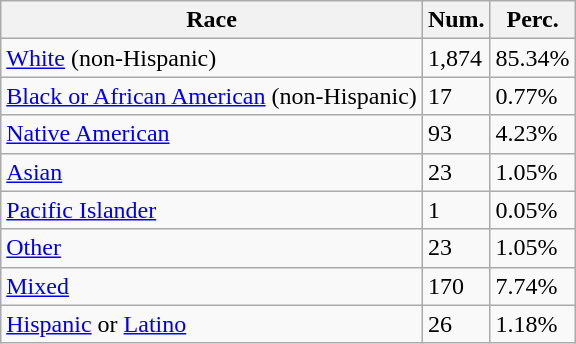<table class="wikitable">
<tr>
<th>Race</th>
<th>Num.</th>
<th>Perc.</th>
</tr>
<tr>
<td><a href='#'>White</a> (non-Hispanic)</td>
<td>1,874</td>
<td>85.34%</td>
</tr>
<tr>
<td><a href='#'>Black or African American</a> (non-Hispanic)</td>
<td>17</td>
<td>0.77%</td>
</tr>
<tr>
<td><a href='#'>Native American</a></td>
<td>93</td>
<td>4.23%</td>
</tr>
<tr>
<td><a href='#'>Asian</a></td>
<td>23</td>
<td>1.05%</td>
</tr>
<tr>
<td><a href='#'>Pacific Islander</a></td>
<td>1</td>
<td>0.05%</td>
</tr>
<tr>
<td><a href='#'>Other</a></td>
<td>23</td>
<td>1.05%</td>
</tr>
<tr>
<td><a href='#'>Mixed</a></td>
<td>170</td>
<td>7.74%</td>
</tr>
<tr>
<td><a href='#'>Hispanic</a> or <a href='#'>Latino</a></td>
<td>26</td>
<td>1.18%</td>
</tr>
</table>
